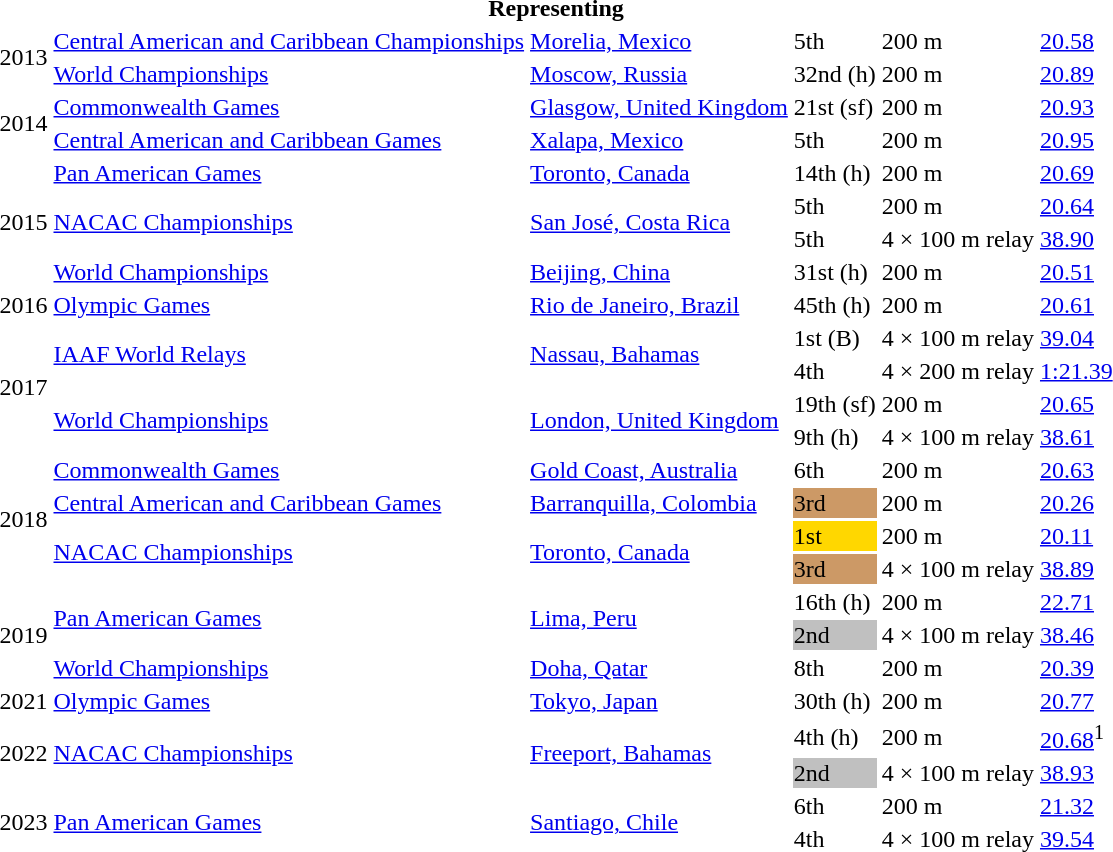<table>
<tr>
<th colspan="6">Representing </th>
</tr>
<tr>
<td rowspan=2>2013</td>
<td><a href='#'>Central American and Caribbean Championships</a></td>
<td><a href='#'>Morelia, Mexico</a></td>
<td>5th</td>
<td>200 m</td>
<td><a href='#'>20.58</a></td>
</tr>
<tr>
<td><a href='#'>World Championships</a></td>
<td><a href='#'>Moscow, Russia</a></td>
<td>32nd (h)</td>
<td>200 m</td>
<td><a href='#'>20.89</a></td>
</tr>
<tr>
<td rowspan=2>2014</td>
<td><a href='#'>Commonwealth Games</a></td>
<td><a href='#'>Glasgow, United Kingdom</a></td>
<td>21st (sf)</td>
<td>200 m</td>
<td><a href='#'>20.93</a></td>
</tr>
<tr>
<td><a href='#'>Central American and Caribbean Games</a></td>
<td><a href='#'>Xalapa, Mexico</a></td>
<td>5th</td>
<td>200 m</td>
<td><a href='#'>20.95</a></td>
</tr>
<tr>
<td rowspan=4>2015</td>
<td><a href='#'>Pan American Games</a></td>
<td><a href='#'>Toronto, Canada</a></td>
<td>14th (h)</td>
<td>200 m</td>
<td><a href='#'>20.69</a></td>
</tr>
<tr>
<td rowspan=2><a href='#'>NACAC Championships</a></td>
<td rowspan=2><a href='#'>San José, Costa Rica</a></td>
<td>5th</td>
<td>200 m</td>
<td><a href='#'>20.64</a></td>
</tr>
<tr>
<td>5th</td>
<td>4 × 100 m relay</td>
<td><a href='#'>38.90</a></td>
</tr>
<tr>
<td><a href='#'>World Championships</a></td>
<td><a href='#'>Beijing, China</a></td>
<td>31st (h)</td>
<td>200 m</td>
<td><a href='#'>20.51</a></td>
</tr>
<tr>
<td>2016</td>
<td><a href='#'>Olympic Games</a></td>
<td><a href='#'>Rio de Janeiro, Brazil</a></td>
<td>45th (h)</td>
<td>200 m</td>
<td><a href='#'>20.61</a></td>
</tr>
<tr>
<td rowspan=4>2017</td>
<td rowspan=2><a href='#'>IAAF World Relays</a></td>
<td rowspan=2><a href='#'>Nassau, Bahamas</a></td>
<td>1st (B)</td>
<td>4 × 100 m relay</td>
<td><a href='#'>39.04</a></td>
</tr>
<tr>
<td>4th</td>
<td>4 × 200 m relay</td>
<td><a href='#'>1:21.39</a></td>
</tr>
<tr>
<td rowspan=2><a href='#'>World Championships</a></td>
<td rowspan=2><a href='#'>London, United Kingdom</a></td>
<td>19th (sf)</td>
<td>200 m</td>
<td><a href='#'>20.65</a></td>
</tr>
<tr>
<td>9th (h)</td>
<td>4 × 100 m relay</td>
<td><a href='#'>38.61</a></td>
</tr>
<tr>
<td rowspan=4>2018</td>
<td><a href='#'>Commonwealth Games</a></td>
<td><a href='#'>Gold Coast, Australia</a></td>
<td>6th</td>
<td>200 m</td>
<td><a href='#'>20.63</a></td>
</tr>
<tr>
<td><a href='#'>Central American and Caribbean Games</a></td>
<td><a href='#'>Barranquilla, Colombia</a></td>
<td bgcolor=cc9966>3rd</td>
<td>200 m</td>
<td><a href='#'>20.26</a></td>
</tr>
<tr>
<td rowspan=2><a href='#'>NACAC Championships</a></td>
<td rowspan=2><a href='#'>Toronto, Canada</a></td>
<td bgcolor=gold>1st</td>
<td>200 m</td>
<td><a href='#'>20.11</a></td>
</tr>
<tr>
<td bgcolor=cc9966>3rd</td>
<td>4 × 100 m relay</td>
<td><a href='#'>38.89</a></td>
</tr>
<tr>
<td rowspan=3>2019</td>
<td rowspan=2><a href='#'>Pan American Games</a></td>
<td rowspan=2><a href='#'>Lima, Peru</a></td>
<td>16th (h)</td>
<td>200 m</td>
<td><a href='#'>22.71</a></td>
</tr>
<tr>
<td bgcolor=silver>2nd</td>
<td>4 × 100 m relay</td>
<td><a href='#'>38.46</a></td>
</tr>
<tr>
<td><a href='#'>World Championships</a></td>
<td><a href='#'>Doha, Qatar</a></td>
<td>8th</td>
<td>200 m</td>
<td><a href='#'>20.39</a></td>
</tr>
<tr>
<td>2021</td>
<td><a href='#'>Olympic Games</a></td>
<td><a href='#'>Tokyo, Japan</a></td>
<td>30th (h)</td>
<td>200 m</td>
<td><a href='#'>20.77</a></td>
</tr>
<tr>
<td rowspan=2>2022</td>
<td rowspan=2><a href='#'>NACAC Championships</a></td>
<td rowspan=2><a href='#'>Freeport, Bahamas</a></td>
<td>4th (h)</td>
<td>200 m</td>
<td><a href='#'>20.68</a><sup>1</sup></td>
</tr>
<tr>
<td bgcolor=silver>2nd</td>
<td>4 × 100 m relay</td>
<td><a href='#'>38.93</a></td>
</tr>
<tr>
<td rowspan=2>2023</td>
<td rowspan=2><a href='#'>Pan American Games</a></td>
<td rowspan=2><a href='#'>Santiago, Chile</a></td>
<td>6th</td>
<td>200 m</td>
<td><a href='#'>21.32</a></td>
</tr>
<tr>
<td>4th</td>
<td>4 × 100 m relay</td>
<td><a href='#'>39.54</a></td>
</tr>
</table>
